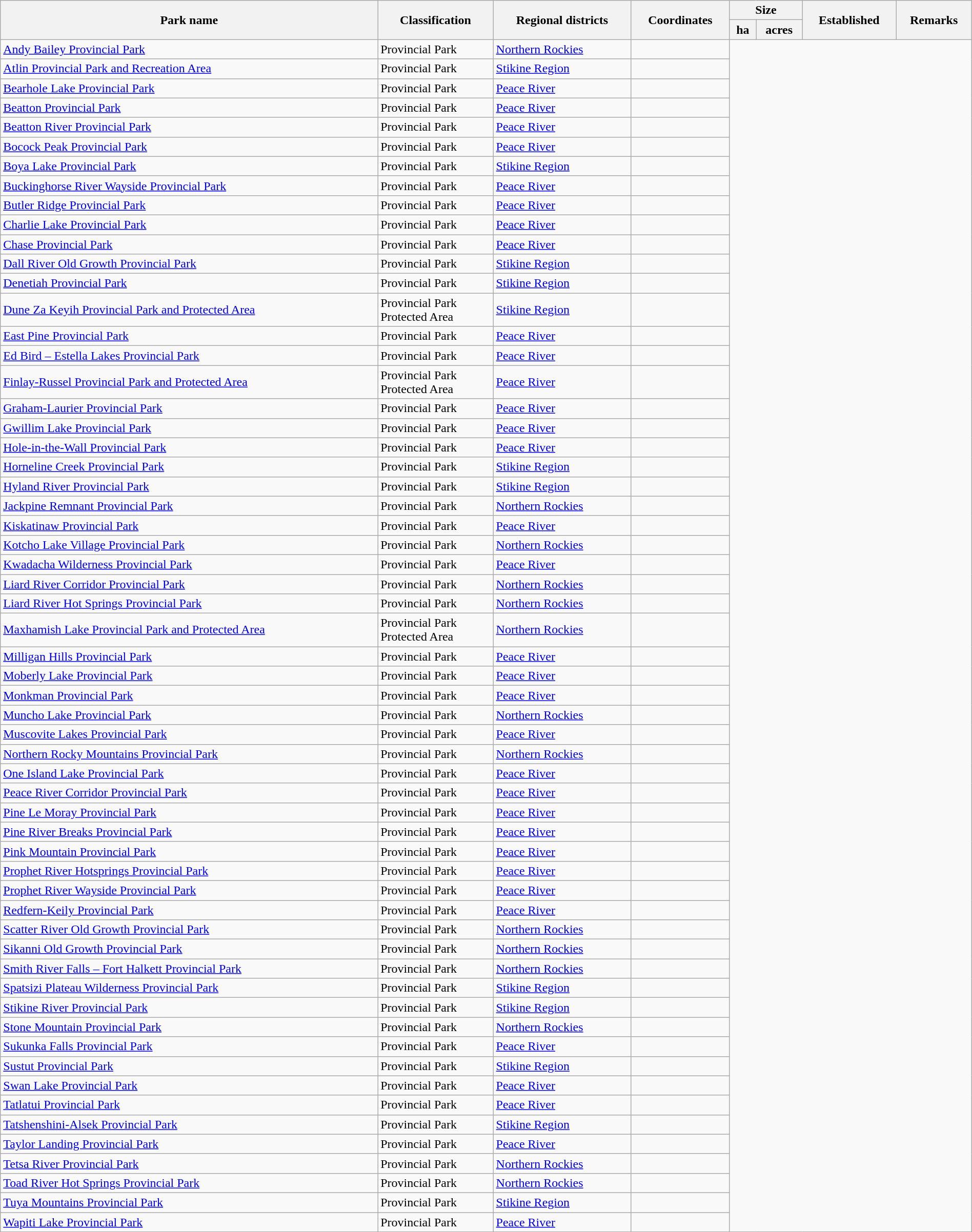<table class="wikitable sortable" style="width:100%">
<tr>
<th style="width:*;" rowspan=2><strong>Park name</strong></th>
<th style="width:*;" rowspan=2><strong>Classification</strong></th>
<th style="width:*;" rowspan=2><strong>Regional districts</strong></th>
<th style="width:*;" rowspan=2><strong>Coordinates</strong></th>
<th style="width:*;" colspan=2><strong>Size</strong></th>
<th style="width:*;" rowspan=2><strong>Established</strong></th>
<th style="width:*;" class="unsortable" rowspan=2><strong>Remarks</strong></th>
</tr>
<tr>
<th>ha</th>
<th>acres</th>
</tr>
<tr>
<td><a href='#'>Andy Bailey Provincial Park</a></td>
<td>Provincial Park</td>
<td><a href='#'>Northern Rockies</a><br><small></small></td>
<td></td>
</tr>
<tr>
<td><a href='#'>Atlin Provincial Park and Recreation Area</a></td>
<td>Provincial Park</td>
<td><a href='#'>Stikine Region</a></td>
<td></td>
</tr>
<tr>
<td><a href='#'>Bearhole Lake Provincial Park</a></td>
<td>Provincial Park</td>
<td><a href='#'>Peace River</a></td>
<td></td>
</tr>
<tr>
<td><a href='#'>Beatton Provincial Park</a></td>
<td>Provincial Park</td>
<td><a href='#'>Peace River</a></td>
<td></td>
</tr>
<tr>
<td><a href='#'>Beatton River Provincial Park</a></td>
<td>Provincial Park</td>
<td><a href='#'>Peace River</a></td>
<td></td>
</tr>
<tr>
<td><a href='#'>Bocock Peak Provincial Park</a></td>
<td>Provincial Park</td>
<td><a href='#'>Peace River</a></td>
<td></td>
</tr>
<tr>
<td><a href='#'>Boya Lake Provincial Park</a></td>
<td>Provincial Park</td>
<td><a href='#'>Stikine Region</a></td>
<td></td>
</tr>
<tr>
<td><a href='#'>Buckinghorse River Wayside Provincial Park</a></td>
<td>Provincial Park</td>
<td><a href='#'>Peace River</a></td>
<td></td>
</tr>
<tr>
<td><a href='#'>Butler Ridge Provincial Park</a></td>
<td>Provincial Park</td>
<td><a href='#'>Peace River</a></td>
<td></td>
</tr>
<tr>
<td><a href='#'>Charlie Lake Provincial Park</a></td>
<td>Provincial Park</td>
<td><a href='#'>Peace River</a></td>
<td></td>
</tr>
<tr>
<td><a href='#'>Chase Provincial Park</a></td>
<td>Provincial Park</td>
<td><a href='#'>Peace River</a></td>
<td></td>
</tr>
<tr>
<td><a href='#'>Dall River Old Growth Provincial Park</a></td>
<td>Provincial Park</td>
<td><a href='#'>Stikine Region</a></td>
<td></td>
</tr>
<tr>
<td><a href='#'>Denetiah Provincial Park</a></td>
<td>Provincial Park</td>
<td><a href='#'>Stikine Region</a></td>
<td></td>
</tr>
<tr>
<td><a href='#'>Dune Za Keyih Provincial Park and Protected Area</a></td>
<td>Provincial Park<br>Protected Area</td>
<td><a href='#'>Stikine Region</a></td>
<td></td>
</tr>
<tr>
<td><a href='#'>East Pine Provincial Park</a></td>
<td>Provincial Park</td>
<td><a href='#'>Peace River</a></td>
<td></td>
</tr>
<tr>
<td><a href='#'>Ed Bird – Estella Lakes Provincial Park</a></td>
<td>Provincial Park</td>
<td><a href='#'>Peace River</a></td>
<td></td>
</tr>
<tr>
<td><a href='#'>Finlay-Russel Provincial Park and Protected Area</a></td>
<td>Provincial Park<br>Protected Area</td>
<td><a href='#'>Peace River</a></td>
<td></td>
</tr>
<tr>
<td><a href='#'>Graham-Laurier Provincial Park</a></td>
<td>Provincial Park</td>
<td><a href='#'>Peace River</a></td>
<td></td>
</tr>
<tr>
<td><a href='#'>Gwillim Lake Provincial Park</a></td>
<td>Provincial Park</td>
<td><a href='#'>Peace River</a></td>
<td></td>
</tr>
<tr>
<td><a href='#'>Hole-in-the-Wall Provincial Park</a></td>
<td>Provincial Park</td>
<td><a href='#'>Peace River</a></td>
<td></td>
</tr>
<tr>
<td><a href='#'>Horneline Creek Provincial Park</a></td>
<td>Provincial Park</td>
<td><a href='#'>Stikine Region</a></td>
<td></td>
</tr>
<tr>
<td><a href='#'>Hyland River Provincial Park</a></td>
<td>Provincial Park</td>
<td><a href='#'>Stikine Region</a></td>
<td></td>
</tr>
<tr>
<td><a href='#'>Jackpine Remnant Provincial Park</a></td>
<td>Provincial Park</td>
<td><a href='#'>Northern Rockies</a></td>
<td></td>
</tr>
<tr>
<td><a href='#'>Kiskatinaw Provincial Park</a></td>
<td>Provincial Park</td>
<td><a href='#'>Peace River</a></td>
<td></td>
</tr>
<tr>
<td><a href='#'>Kotcho Lake Village Provincial Park</a></td>
<td>Provincial Park</td>
<td><a href='#'>Northern Rockies</a></td>
<td></td>
</tr>
<tr>
<td><a href='#'>Kwadacha Wilderness Provincial Park</a></td>
<td>Provincial Park</td>
<td><a href='#'>Peace River</a></td>
<td></td>
</tr>
<tr>
<td><a href='#'>Liard River Corridor Provincial Park</a></td>
<td>Provincial Park</td>
<td><a href='#'>Northern Rockies</a></td>
<td></td>
</tr>
<tr>
<td><a href='#'>Liard River Hot Springs Provincial Park</a></td>
<td>Provincial Park</td>
<td><a href='#'>Northern Rockies</a></td>
<td></td>
</tr>
<tr>
<td><a href='#'>Maxhamish Lake Provincial Park and Protected Area</a></td>
<td>Provincial Park<br>Protected Area</td>
<td><a href='#'>Northern Rockies</a></td>
<td></td>
</tr>
<tr>
<td><a href='#'>Milligan Hills Provincial Park</a></td>
<td>Provincial Park</td>
<td><a href='#'>Peace River</a></td>
<td></td>
</tr>
<tr>
<td><a href='#'>Moberly Lake Provincial Park</a></td>
<td>Provincial Park</td>
<td><a href='#'>Peace River</a></td>
<td></td>
</tr>
<tr>
<td><a href='#'>Monkman Provincial Park</a></td>
<td>Provincial Park</td>
<td><a href='#'>Peace River</a></td>
<td></td>
</tr>
<tr>
<td><a href='#'>Muncho Lake Provincial Park</a></td>
<td>Provincial Park</td>
<td><a href='#'>Northern Rockies</a></td>
<td></td>
</tr>
<tr>
<td><a href='#'>Muscovite Lakes Provincial Park</a></td>
<td>Provincial Park</td>
<td><a href='#'>Peace River</a></td>
<td></td>
</tr>
<tr>
<td><a href='#'>Northern Rocky Mountains Provincial Park</a></td>
<td>Provincial Park</td>
<td><a href='#'>Northern Rockies</a></td>
<td></td>
</tr>
<tr>
<td><a href='#'>One Island Lake Provincial Park</a></td>
<td>Provincial Park</td>
<td><a href='#'>Peace River</a></td>
<td></td>
</tr>
<tr>
<td><a href='#'>Peace River Corridor Provincial Park</a></td>
<td>Provincial Park</td>
<td><a href='#'>Peace River</a></td>
<td></td>
</tr>
<tr>
<td><a href='#'>Pine Le Moray Provincial Park</a></td>
<td>Provincial Park</td>
<td><a href='#'>Peace River</a></td>
<td></td>
</tr>
<tr>
<td><a href='#'>Pine River Breaks Provincial Park</a></td>
<td>Provincial Park</td>
<td><a href='#'>Peace River</a></td>
<td></td>
</tr>
<tr>
<td><a href='#'>Pink Mountain Provincial Park</a></td>
<td>Provincial Park</td>
<td><a href='#'>Peace River</a></td>
<td></td>
</tr>
<tr>
<td><a href='#'>Prophet River Hotsprings Provincial Park</a></td>
<td>Provincial Park</td>
<td><a href='#'>Peace River</a></td>
<td></td>
</tr>
<tr>
<td><a href='#'>Prophet River Wayside Provincial Park</a></td>
<td>Provincial Park</td>
<td><a href='#'>Peace River</a></td>
<td></td>
</tr>
<tr>
<td><a href='#'>Redfern-Keily Provincial Park</a></td>
<td>Provincial Park</td>
<td><a href='#'>Peace River</a></td>
<td></td>
</tr>
<tr>
<td><a href='#'>Scatter River Old Growth Provincial Park</a></td>
<td>Provincial Park</td>
<td><a href='#'>Northern Rockies</a></td>
<td></td>
</tr>
<tr>
<td><a href='#'>Sikanni Old Growth Provincial Park</a></td>
<td>Provincial Park</td>
<td><a href='#'>Northern Rockies</a></td>
<td></td>
</tr>
<tr>
<td><a href='#'>Smith River Falls – Fort Halkett Provincial Park</a></td>
<td>Provincial Park</td>
<td><a href='#'>Northern Rockies</a></td>
<td></td>
</tr>
<tr>
<td><a href='#'>Spatsizi Plateau Wilderness Provincial Park</a></td>
<td>Provincial Park</td>
<td><a href='#'>Stikine Region</a></td>
<td></td>
</tr>
<tr>
<td><a href='#'>Stikine River Provincial Park</a></td>
<td>Provincial Park</td>
<td><a href='#'>Stikine Region</a></td>
<td></td>
</tr>
<tr>
<td><a href='#'>Stone Mountain Provincial Park</a></td>
<td>Provincial Park</td>
<td><a href='#'>Northern Rockies</a></td>
<td></td>
</tr>
<tr>
<td><a href='#'>Sukunka Falls Provincial Park</a></td>
<td>Provincial Park</td>
<td><a href='#'>Peace River</a></td>
<td></td>
</tr>
<tr>
<td><a href='#'>Sustut Provincial Park</a></td>
<td>Provincial Park</td>
<td><a href='#'>Stikine Region</a></td>
<td></td>
</tr>
<tr>
<td><a href='#'>Swan Lake Provincial Park</a></td>
<td>Provincial Park</td>
<td><a href='#'>Peace River</a></td>
<td></td>
</tr>
<tr>
<td><a href='#'>Tatlatui Provincial Park</a></td>
<td>Provincial Park</td>
<td><a href='#'>Peace River</a></td>
<td></td>
</tr>
<tr>
<td><a href='#'>Tatshenshini-Alsek Provincial Park</a></td>
<td>Provincial Park</td>
<td><a href='#'>Stikine Region</a></td>
<td></td>
</tr>
<tr>
<td><a href='#'>Taylor Landing Provincial Park</a></td>
<td>Provincial Park</td>
<td><a href='#'>Peace River</a></td>
<td></td>
</tr>
<tr>
<td><a href='#'>Tetsa River Provincial Park</a></td>
<td>Provincial Park</td>
<td><a href='#'>Northern Rockies</a></td>
<td></td>
</tr>
<tr>
<td><a href='#'>Toad River Hot Springs Provincial Park</a></td>
<td>Provincial Park</td>
<td><a href='#'>Northern Rockies</a></td>
<td></td>
</tr>
<tr>
<td><a href='#'>Tuya Mountains Provincial Park</a></td>
<td>Provincial Park</td>
<td><a href='#'>Stikine Region</a></td>
<td></td>
</tr>
<tr>
<td><a href='#'>Wapiti Lake Provincial Park</a></td>
<td>Provincial Park</td>
<td><a href='#'>Peace River</a></td>
<td></td>
</tr>
</table>
